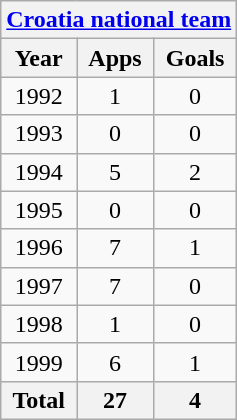<table class="wikitable" style="text-align:center">
<tr>
<th colspan=3><a href='#'>Croatia national team</a></th>
</tr>
<tr>
<th>Year</th>
<th>Apps</th>
<th>Goals</th>
</tr>
<tr>
<td>1992</td>
<td>1</td>
<td>0</td>
</tr>
<tr>
<td>1993</td>
<td>0</td>
<td>0</td>
</tr>
<tr>
<td>1994</td>
<td>5</td>
<td>2</td>
</tr>
<tr>
<td>1995</td>
<td>0</td>
<td>0</td>
</tr>
<tr>
<td>1996</td>
<td>7</td>
<td>1</td>
</tr>
<tr>
<td>1997</td>
<td>7</td>
<td>0</td>
</tr>
<tr>
<td>1998</td>
<td>1</td>
<td>0</td>
</tr>
<tr>
<td>1999</td>
<td>6</td>
<td>1</td>
</tr>
<tr>
<th>Total</th>
<th>27</th>
<th>4</th>
</tr>
</table>
